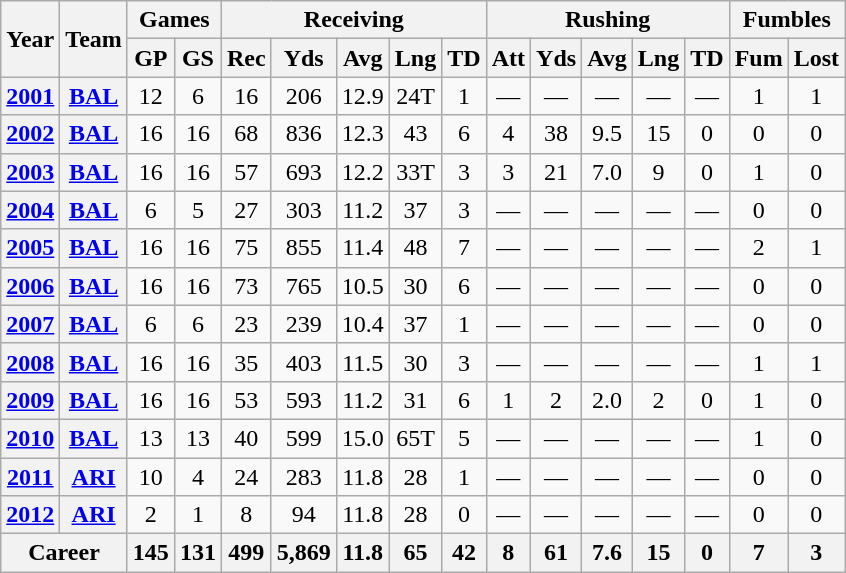<table class="wikitable" style="text-align: center;">
<tr>
<th rowspan="2">Year</th>
<th rowspan="2">Team</th>
<th colspan="2">Games</th>
<th colspan="5">Receiving</th>
<th colspan="5">Rushing</th>
<th colspan="2">Fumbles</th>
</tr>
<tr>
<th>GP</th>
<th>GS</th>
<th>Rec</th>
<th>Yds</th>
<th>Avg</th>
<th>Lng</th>
<th>TD</th>
<th>Att</th>
<th>Yds</th>
<th>Avg</th>
<th>Lng</th>
<th>TD</th>
<th>Fum</th>
<th>Lost</th>
</tr>
<tr>
<th><a href='#'>2001</a></th>
<th><a href='#'>BAL</a></th>
<td>12</td>
<td>6</td>
<td>16</td>
<td>206</td>
<td>12.9</td>
<td>24T</td>
<td>1</td>
<td>—</td>
<td>—</td>
<td>—</td>
<td>—</td>
<td>—</td>
<td>1</td>
<td>1</td>
</tr>
<tr>
<th><a href='#'>2002</a></th>
<th><a href='#'>BAL</a></th>
<td>16</td>
<td>16</td>
<td>68</td>
<td>836</td>
<td>12.3</td>
<td>43</td>
<td>6</td>
<td>4</td>
<td>38</td>
<td>9.5</td>
<td>15</td>
<td>0</td>
<td>0</td>
<td>0</td>
</tr>
<tr>
<th><a href='#'>2003</a></th>
<th><a href='#'>BAL</a></th>
<td>16</td>
<td>16</td>
<td>57</td>
<td>693</td>
<td>12.2</td>
<td>33T</td>
<td>3</td>
<td>3</td>
<td>21</td>
<td>7.0</td>
<td>9</td>
<td>0</td>
<td>1</td>
<td>0</td>
</tr>
<tr>
<th><a href='#'>2004</a></th>
<th><a href='#'>BAL</a></th>
<td>6</td>
<td>5</td>
<td>27</td>
<td>303</td>
<td>11.2</td>
<td>37</td>
<td>3</td>
<td>—</td>
<td>—</td>
<td>—</td>
<td>—</td>
<td>—</td>
<td>0</td>
<td>0</td>
</tr>
<tr>
<th><a href='#'>2005</a></th>
<th><a href='#'>BAL</a></th>
<td>16</td>
<td>16</td>
<td>75</td>
<td>855</td>
<td>11.4</td>
<td>48</td>
<td>7</td>
<td>—</td>
<td>—</td>
<td>—</td>
<td>—</td>
<td>—</td>
<td>2</td>
<td>1</td>
</tr>
<tr>
<th><a href='#'>2006</a></th>
<th><a href='#'>BAL</a></th>
<td>16</td>
<td>16</td>
<td>73</td>
<td>765</td>
<td>10.5</td>
<td>30</td>
<td>6</td>
<td>—</td>
<td>—</td>
<td>—</td>
<td>—</td>
<td>—</td>
<td>0</td>
<td>0</td>
</tr>
<tr>
<th><a href='#'>2007</a></th>
<th><a href='#'>BAL</a></th>
<td>6</td>
<td>6</td>
<td>23</td>
<td>239</td>
<td>10.4</td>
<td>37</td>
<td>1</td>
<td>—</td>
<td>—</td>
<td>—</td>
<td>—</td>
<td>—</td>
<td>0</td>
<td>0</td>
</tr>
<tr>
<th><a href='#'>2008</a></th>
<th><a href='#'>BAL</a></th>
<td>16</td>
<td>16</td>
<td>35</td>
<td>403</td>
<td>11.5</td>
<td>30</td>
<td>3</td>
<td>—</td>
<td>—</td>
<td>—</td>
<td>—</td>
<td>—</td>
<td>1</td>
<td>1</td>
</tr>
<tr>
<th><a href='#'>2009</a></th>
<th><a href='#'>BAL</a></th>
<td>16</td>
<td>16</td>
<td>53</td>
<td>593</td>
<td>11.2</td>
<td>31</td>
<td>6</td>
<td>1</td>
<td>2</td>
<td>2.0</td>
<td>2</td>
<td>0</td>
<td>1</td>
<td>0</td>
</tr>
<tr>
<th><a href='#'>2010</a></th>
<th><a href='#'>BAL</a></th>
<td>13</td>
<td>13</td>
<td>40</td>
<td>599</td>
<td>15.0</td>
<td>65T</td>
<td>5</td>
<td>—</td>
<td>—</td>
<td>—</td>
<td>—</td>
<td>—</td>
<td>1</td>
<td>0</td>
</tr>
<tr>
<th><a href='#'>2011</a></th>
<th><a href='#'>ARI</a></th>
<td>10</td>
<td>4</td>
<td>24</td>
<td>283</td>
<td>11.8</td>
<td>28</td>
<td>1</td>
<td>—</td>
<td>—</td>
<td>—</td>
<td>—</td>
<td>—</td>
<td>0</td>
<td>0</td>
</tr>
<tr>
<th><a href='#'>2012</a></th>
<th><a href='#'>ARI</a></th>
<td>2</td>
<td>1</td>
<td>8</td>
<td>94</td>
<td>11.8</td>
<td>28</td>
<td>0</td>
<td>—</td>
<td>—</td>
<td>—</td>
<td>—</td>
<td>—</td>
<td>0</td>
<td>0</td>
</tr>
<tr>
<th colspan="2">Career</th>
<th>145</th>
<th>131</th>
<th>499</th>
<th>5,869</th>
<th>11.8</th>
<th>65</th>
<th>42</th>
<th>8</th>
<th>61</th>
<th>7.6</th>
<th>15</th>
<th>0</th>
<th>7</th>
<th>3</th>
</tr>
</table>
